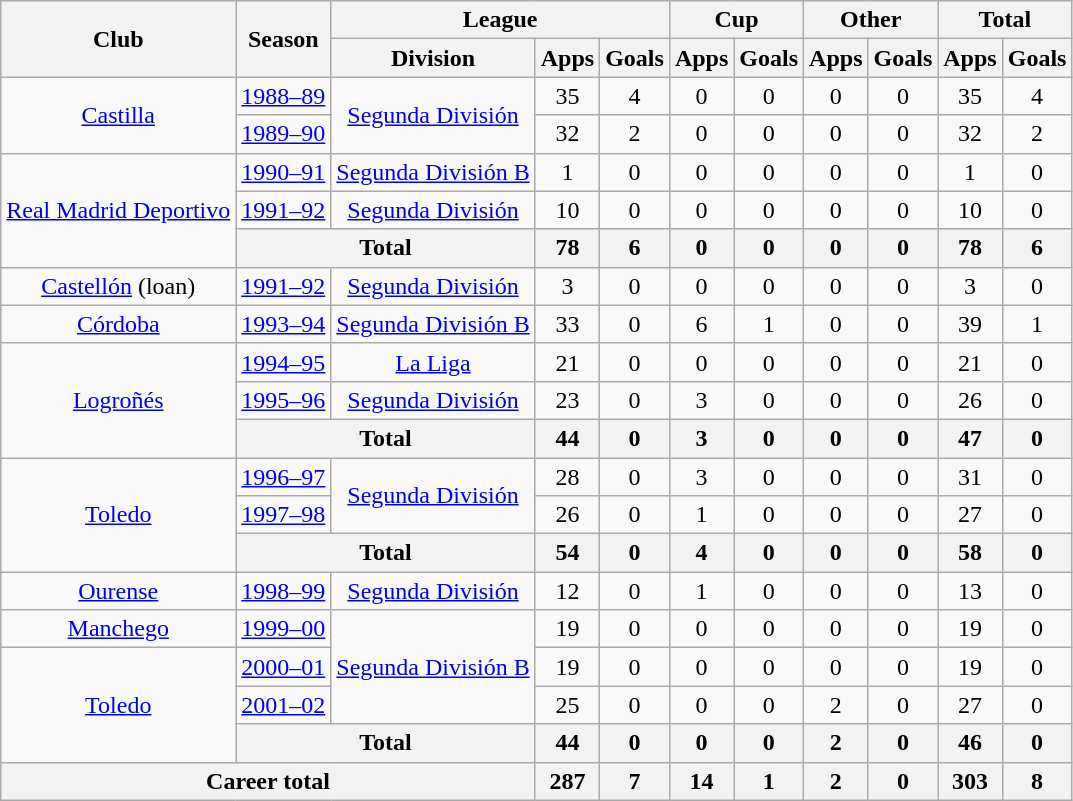<table class="wikitable" style="text-align: center">
<tr>
<th rowspan="2">Club</th>
<th rowspan="2">Season</th>
<th colspan="3">League</th>
<th colspan="2">Cup</th>
<th colspan="2">Other</th>
<th colspan="2">Total</th>
</tr>
<tr>
<th>Division</th>
<th>Apps</th>
<th>Goals</th>
<th>Apps</th>
<th>Goals</th>
<th>Apps</th>
<th>Goals</th>
<th>Apps</th>
<th>Goals</th>
</tr>
<tr>
<td rowspan="2"><a href='#'>Castilla</a></td>
<td><a href='#'>1988–89</a></td>
<td rowspan="2"><a href='#'>Segunda División</a></td>
<td>35</td>
<td>4</td>
<td>0</td>
<td>0</td>
<td>0</td>
<td>0</td>
<td>35</td>
<td>4</td>
</tr>
<tr>
<td><a href='#'>1989–90</a></td>
<td>32</td>
<td>2</td>
<td>0</td>
<td>0</td>
<td>0</td>
<td>0</td>
<td>32</td>
<td>2</td>
</tr>
<tr>
<td rowspan="3"><a href='#'>Real Madrid Deportivo</a></td>
<td><a href='#'>1990–91</a></td>
<td><a href='#'>Segunda División B</a></td>
<td>1</td>
<td>0</td>
<td>0</td>
<td>0</td>
<td>0</td>
<td>0</td>
<td>1</td>
<td>0</td>
</tr>
<tr>
<td><a href='#'>1991–92</a></td>
<td><a href='#'>Segunda División</a></td>
<td>10</td>
<td>0</td>
<td>0</td>
<td>0</td>
<td>0</td>
<td>0</td>
<td>10</td>
<td>0</td>
</tr>
<tr>
<th colspan="2"><strong>Total</strong></th>
<th>78</th>
<th>6</th>
<th>0</th>
<th>0</th>
<th>0</th>
<th>0</th>
<th>78</th>
<th>6</th>
</tr>
<tr>
<td><a href='#'>Castellón</a> (loan)</td>
<td><a href='#'>1991–92</a></td>
<td><a href='#'>Segunda División</a></td>
<td>3</td>
<td>0</td>
<td>0</td>
<td>0</td>
<td>0</td>
<td>0</td>
<td>3</td>
<td>0</td>
</tr>
<tr>
<td><a href='#'>Córdoba</a></td>
<td><a href='#'>1993–94</a></td>
<td><a href='#'>Segunda División B</a></td>
<td>33</td>
<td>0</td>
<td>6</td>
<td>1</td>
<td>0</td>
<td>0</td>
<td>39</td>
<td>1</td>
</tr>
<tr>
<td rowspan="3"><a href='#'>Logroñés</a></td>
<td><a href='#'>1994–95</a></td>
<td><a href='#'>La Liga</a></td>
<td>21</td>
<td>0</td>
<td>0</td>
<td>0</td>
<td>0</td>
<td>0</td>
<td>21</td>
<td>0</td>
</tr>
<tr>
<td><a href='#'>1995–96</a></td>
<td><a href='#'>Segunda División</a></td>
<td>23</td>
<td>0</td>
<td>3</td>
<td>0</td>
<td>0</td>
<td>0</td>
<td>26</td>
<td>0</td>
</tr>
<tr>
<th colspan="2"><strong>Total</strong></th>
<th>44</th>
<th>0</th>
<th>3</th>
<th>0</th>
<th>0</th>
<th>0</th>
<th>47</th>
<th>0</th>
</tr>
<tr>
<td rowspan="3"><a href='#'>Toledo</a></td>
<td><a href='#'>1996–97</a></td>
<td rowspan="2"><a href='#'>Segunda División</a></td>
<td>28</td>
<td>0</td>
<td>3</td>
<td>0</td>
<td>0</td>
<td>0</td>
<td>31</td>
<td>0</td>
</tr>
<tr>
<td><a href='#'>1997–98</a></td>
<td>26</td>
<td>0</td>
<td>1</td>
<td>0</td>
<td>0</td>
<td>0</td>
<td>27</td>
<td>0</td>
</tr>
<tr>
<th colspan="2"><strong>Total</strong></th>
<th>54</th>
<th>0</th>
<th>4</th>
<th>0</th>
<th>0</th>
<th>0</th>
<th>58</th>
<th>0</th>
</tr>
<tr>
<td><a href='#'>Ourense</a></td>
<td><a href='#'>1998–99</a></td>
<td><a href='#'>Segunda División</a></td>
<td>12</td>
<td>0</td>
<td>1</td>
<td>0</td>
<td>0</td>
<td>0</td>
<td>13</td>
<td>0</td>
</tr>
<tr>
<td><a href='#'>Manchego</a></td>
<td><a href='#'>1999–00</a></td>
<td rowspan="3"><a href='#'>Segunda División B</a></td>
<td>19</td>
<td>0</td>
<td>0</td>
<td>0</td>
<td>0</td>
<td>0</td>
<td>19</td>
<td>0</td>
</tr>
<tr>
<td rowspan="3"><a href='#'>Toledo</a></td>
<td><a href='#'>2000–01</a></td>
<td>19</td>
<td>0</td>
<td>0</td>
<td>0</td>
<td>0</td>
<td>0</td>
<td>19</td>
<td>0</td>
</tr>
<tr>
<td><a href='#'>2001–02</a></td>
<td>25</td>
<td>0</td>
<td>0</td>
<td>0</td>
<td>2</td>
<td>0</td>
<td>27</td>
<td>0</td>
</tr>
<tr>
<th colspan="2"><strong>Total</strong></th>
<th>44</th>
<th>0</th>
<th>0</th>
<th>0</th>
<th>2</th>
<th>0</th>
<th>46</th>
<th>0</th>
</tr>
<tr>
<th colspan="3"><strong>Career total</strong></th>
<th>287</th>
<th>7</th>
<th>14</th>
<th>1</th>
<th>2</th>
<th>0</th>
<th>303</th>
<th>8</th>
</tr>
</table>
